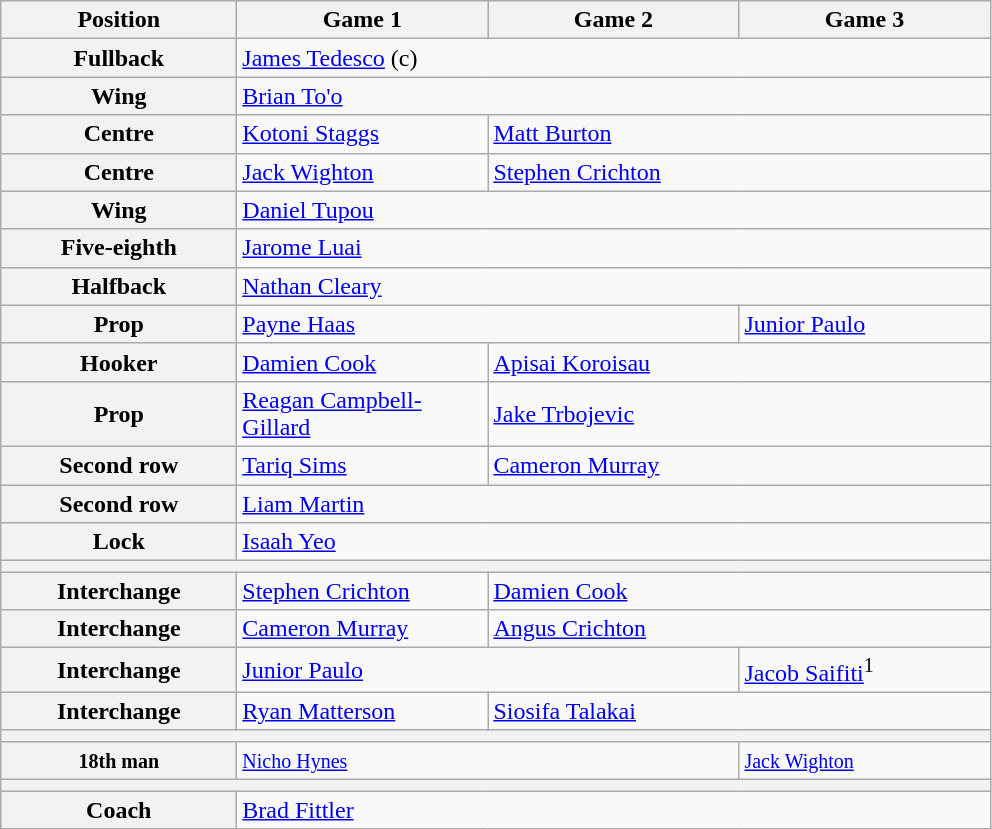<table class="wikitable">
<tr>
<th style="width:150px;">Position</th>
<th style="width:160px;">Game 1</th>
<th style="width:160px;">Game 2</th>
<th style="width:160px;">Game 3</th>
</tr>
<tr>
<th>Fullback</th>
<td colspan="3"> <a href='#'>James Tedesco</a> (c)</td>
</tr>
<tr>
<th>Wing</th>
<td colspan="3"> <a href='#'>Brian To'o</a></td>
</tr>
<tr>
<th>Centre</th>
<td> <a href='#'>Kotoni Staggs</a></td>
<td colspan="2"> <a href='#'>Matt Burton</a></td>
</tr>
<tr>
<th>Centre</th>
<td> <a href='#'>Jack Wighton</a></td>
<td colspan="2"> <a href='#'>Stephen Crichton</a></td>
</tr>
<tr>
<th>Wing</th>
<td colspan="3"> <a href='#'>Daniel Tupou</a></td>
</tr>
<tr>
<th>Five-eighth</th>
<td colspan="3"> <a href='#'>Jarome Luai</a></td>
</tr>
<tr>
<th>Halfback</th>
<td colspan="3"> <a href='#'>Nathan Cleary</a></td>
</tr>
<tr>
<th>Prop</th>
<td colspan="2"> <a href='#'>Payne Haas</a></td>
<td> <a href='#'>Junior Paulo</a></td>
</tr>
<tr>
<th>Hooker</th>
<td> <a href='#'>Damien Cook</a></td>
<td colspan="2"> <a href='#'>Apisai Koroisau</a></td>
</tr>
<tr>
<th>Prop</th>
<td> <a href='#'>Reagan Campbell-Gillard</a></td>
<td colspan="2"> <a href='#'>Jake Trbojevic</a></td>
</tr>
<tr>
<th>Second row</th>
<td> <a href='#'>Tariq Sims</a></td>
<td colspan="2"> <a href='#'>Cameron Murray</a></td>
</tr>
<tr>
<th>Second row</th>
<td colspan="3"> <a href='#'>Liam Martin</a></td>
</tr>
<tr>
<th>Lock</th>
<td colspan="3"> <a href='#'>Isaah Yeo</a></td>
</tr>
<tr>
<th colspan="4"></th>
</tr>
<tr>
<th>Interchange</th>
<td> <a href='#'>Stephen Crichton</a></td>
<td colspan="2"> <a href='#'>Damien Cook</a></td>
</tr>
<tr>
<th>Interchange</th>
<td> <a href='#'>Cameron Murray</a></td>
<td colspan="2"> <a href='#'>Angus Crichton</a></td>
</tr>
<tr>
<th>Interchange</th>
<td colspan="2"> <a href='#'>Junior Paulo</a></td>
<td> <a href='#'>Jacob Saifiti</a><sup>1</sup></td>
</tr>
<tr>
<th>Interchange</th>
<td> <a href='#'>Ryan Matterson</a></td>
<td colspan="2"> <a href='#'>Siosifa Talakai</a></td>
</tr>
<tr>
<th colspan="4"></th>
</tr>
<tr>
<th><small>18th man</small></th>
<td colspan="2"> <small><a href='#'>Nicho Hynes</a></small></td>
<td> <small><a href='#'>Jack Wighton</a></small></td>
</tr>
<tr>
<th colspan="4"></th>
</tr>
<tr>
<th>Coach</th>
<td colspan="3"> <a href='#'>Brad Fittler</a></td>
</tr>
</table>
